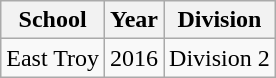<table class="wikitable">
<tr>
<th>School</th>
<th>Year</th>
<th>Division</th>
</tr>
<tr>
<td>East Troy</td>
<td>2016</td>
<td>Division 2</td>
</tr>
</table>
